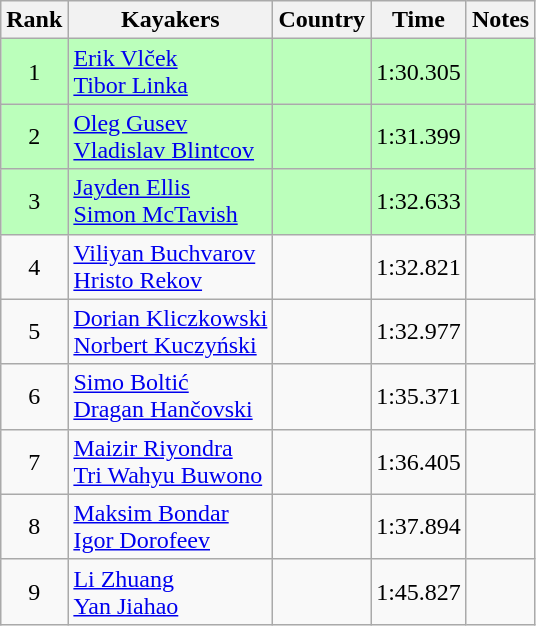<table class="wikitable" style="text-align:center">
<tr>
<th>Rank</th>
<th>Kayakers</th>
<th>Country</th>
<th>Time</th>
<th>Notes</th>
</tr>
<tr bgcolor=bbffbb>
<td>1</td>
<td align="left"><a href='#'>Erik Vlček</a><br><a href='#'>Tibor Linka</a></td>
<td align="left"></td>
<td>1:30.305</td>
<td></td>
</tr>
<tr bgcolor=bbffbb>
<td>2</td>
<td align="left"><a href='#'>Oleg Gusev</a><br><a href='#'>Vladislav Blintcov</a></td>
<td align="left"></td>
<td>1:31.399</td>
<td></td>
</tr>
<tr bgcolor=bbffbb>
<td>3</td>
<td align="left"><a href='#'>Jayden Ellis</a><br><a href='#'>Simon McTavish</a></td>
<td align="left"></td>
<td>1:32.633</td>
<td></td>
</tr>
<tr>
<td>4</td>
<td align="left"><a href='#'>Viliyan Buchvarov</a><br><a href='#'>Hristo Rekov</a></td>
<td align="left"></td>
<td>1:32.821</td>
<td></td>
</tr>
<tr>
<td>5</td>
<td align="left"><a href='#'>Dorian Kliczkowski</a><br><a href='#'>Norbert Kuczyński</a></td>
<td align="left"></td>
<td>1:32.977</td>
<td></td>
</tr>
<tr>
<td>6</td>
<td align="left"><a href='#'>Simo Boltić</a><br><a href='#'>Dragan Hančovski</a></td>
<td align="left"></td>
<td>1:35.371</td>
<td></td>
</tr>
<tr>
<td>7</td>
<td align="left"><a href='#'>Maizir Riyondra</a><br><a href='#'>Tri Wahyu Buwono</a></td>
<td align="left"></td>
<td>1:36.405</td>
<td></td>
</tr>
<tr>
<td>8</td>
<td align="left"><a href='#'>Maksim Bondar</a><br><a href='#'>Igor Dorofeev</a></td>
<td align="left"></td>
<td>1:37.894</td>
<td></td>
</tr>
<tr>
<td>9</td>
<td align="left"><a href='#'>Li Zhuang</a><br><a href='#'>Yan Jiahao</a></td>
<td align="left"></td>
<td>1:45.827</td>
<td></td>
</tr>
</table>
